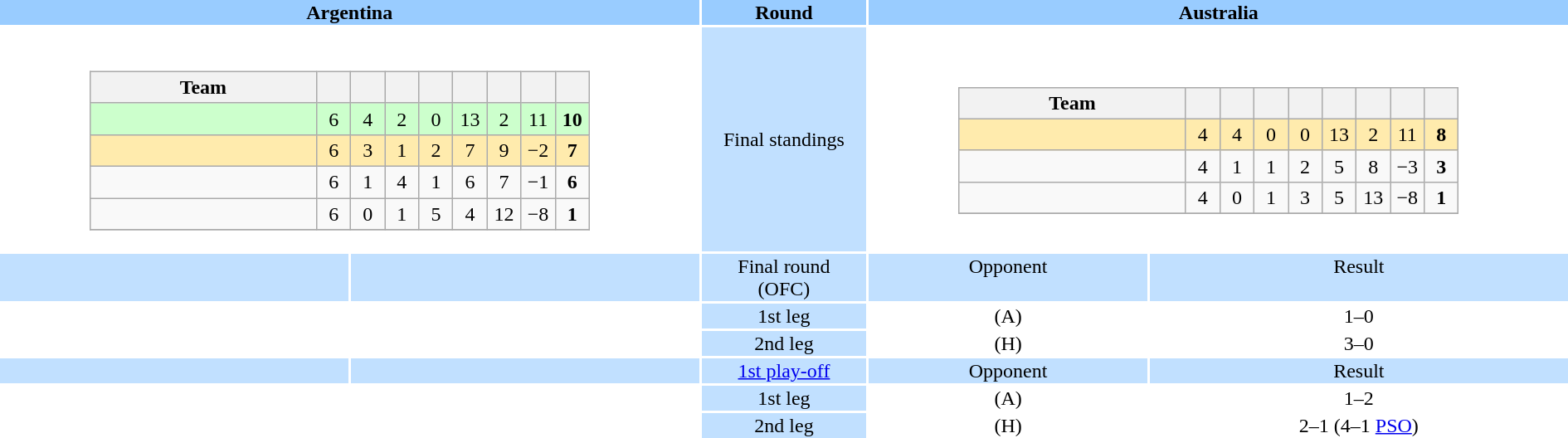<table style="width:100%; text-align:center;">
<tr style="vertical-align:top; background:#9cf;">
<th colspan=2 style="width:1*">Argentina</th>
<th>Round</th>
<th colspan=2 style="width:1*">Australia</th>
</tr>
<tr>
<td colspan="2" align="center"><br><table class="wikitable" style="text-align: center;">
<tr>
<th style="width:175px;">Team</th>
<th width="20"></th>
<th width="20"></th>
<th width="20"></th>
<th width="20"></th>
<th width="20"></th>
<th width="20"></th>
<th width="20"></th>
<th width="20"></th>
</tr>
<tr bgcolor="#ccffcc">
<td align="left"></td>
<td>6</td>
<td>4</td>
<td>2</td>
<td>0</td>
<td>13</td>
<td>2</td>
<td>11</td>
<td><strong>10</strong></td>
</tr>
<tr bgcolor="#ffebad">
<td align="left"></td>
<td>6</td>
<td>3</td>
<td>1</td>
<td>2</td>
<td>7</td>
<td>9</td>
<td>−2</td>
<td><strong>7</strong></td>
</tr>
<tr>
<td align="left"></td>
<td>6</td>
<td>1</td>
<td>4</td>
<td>1</td>
<td>6</td>
<td>7</td>
<td>−1</td>
<td><strong>6</strong></td>
</tr>
<tr>
<td align="left"></td>
<td>6</td>
<td>0</td>
<td>1</td>
<td>5</td>
<td>4</td>
<td>12</td>
<td>−8</td>
<td><strong>1</strong></td>
</tr>
<tr>
</tr>
</table>
</td>
<td style="background:#c1e0ff;">Final standings</td>
<td colspan="2" align="center"><br><table class="wikitable" style="text-align: center;">
<tr>
<th style="width:175px;">Team</th>
<th width="20"></th>
<th width="20"></th>
<th width="20"></th>
<th width="20"></th>
<th width="20"></th>
<th width="20"></th>
<th width="20"></th>
<th width="20"></th>
</tr>
<tr bgcolor="#ffebad">
<td align="left"></td>
<td>4</td>
<td>4</td>
<td>0</td>
<td>0</td>
<td>13</td>
<td>2</td>
<td>11</td>
<td><strong>8</strong></td>
</tr>
<tr>
<td align="left"></td>
<td>4</td>
<td>1</td>
<td>1</td>
<td>2</td>
<td>5</td>
<td>8</td>
<td>−3</td>
<td><strong>3</strong></td>
</tr>
<tr>
<td align="left"></td>
<td>4</td>
<td>0</td>
<td>1</td>
<td>3</td>
<td>5</td>
<td>13</td>
<td>−8</td>
<td><strong>1</strong></td>
</tr>
<tr>
</tr>
</table>
</td>
</tr>
<tr style="vertical-align:top; background:#c1e0ff;">
<td></td>
<td></td>
<td>Final round <br> (OFC)</td>
<td>Opponent</td>
<td>Result</td>
</tr>
<tr>
<td></td>
<td></td>
<td style="background:#c1e0ff;">1st leg</td>
<td> (A)</td>
<td>1–0</td>
</tr>
<tr>
<td></td>
<td></td>
<td style="background:#c1e0ff;">2nd leg</td>
<td> (H)</td>
<td>3–0</td>
</tr>
<tr style="vertical-align:top; background:#c1e0ff;">
<td></td>
<td></td>
<td><a href='#'>1st play-off</a></td>
<td>Opponent</td>
<td>Result</td>
</tr>
<tr>
<td></td>
<td></td>
<td style="background:#c1e0ff;">1st leg</td>
<td> (A)</td>
<td>1–2</td>
</tr>
<tr>
<td></td>
<td></td>
<td style="background:#c1e0ff;">2nd leg</td>
<td> (H)</td>
<td>2–1 (4–1 <a href='#'>PSO</a>)</td>
</tr>
<tr>
</tr>
</table>
